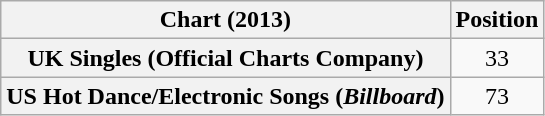<table class="wikitable sortable plainrowheaders">
<tr>
<th>Chart (2013)</th>
<th>Position</th>
</tr>
<tr>
<th scope="row">UK Singles (Official Charts Company)</th>
<td style="text-align:center">33</td>
</tr>
<tr>
<th scope="row">US Hot Dance/Electronic Songs (<em>Billboard</em>)</th>
<td style="text-align:center">73</td>
</tr>
</table>
